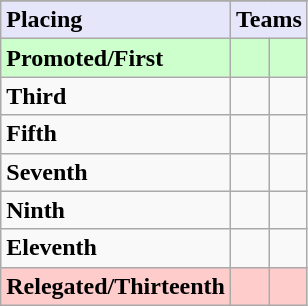<table class=wikitable>
<tr>
</tr>
<tr style="background: #E6E6FA;">
<td><strong>Placing</strong></td>
<td colspan="2" style="text-align:center"><strong>Teams</strong></td>
</tr>
<tr style="background: #ccffcc;">
<td><strong>Promoted/First</strong></td>
<td><strong></strong></td>
<td><strong></strong></td>
</tr>
<tr>
<td><strong>Third</strong></td>
<td></td>
<td></td>
</tr>
<tr>
<td><strong>Fifth</strong></td>
<td></td>
<td></td>
</tr>
<tr>
<td><strong>Seventh</strong></td>
<td></td>
<td></td>
</tr>
<tr>
<td><strong>Ninth</strong></td>
<td></td>
<td></td>
</tr>
<tr>
<td><strong>Eleventh</strong></td>
<td></td>
<td></td>
</tr>
<tr style="background: #ffcccc;">
<td><strong>Relegated/Thirteenth</strong></td>
<td><em></em></td>
<td><em></em></td>
</tr>
</table>
